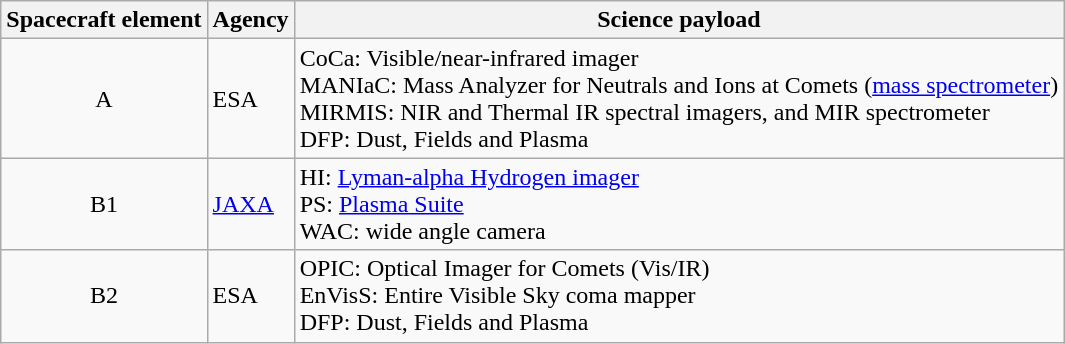<table class="wikitable">
<tr>
<th>Spacecraft element</th>
<th>Agency</th>
<th>Science payload</th>
</tr>
<tr>
<td style="text-align:center;">A</td>
<td>ESA</td>
<td>CoCa: Visible/near-infrared imager <br> MANIaC: Mass Analyzer for Neutrals and Ions at Comets (<a href='#'>mass spectrometer</a>)<br>MIRMIS: NIR and Thermal IR spectral imagers, and MIR spectrometer <br>DFP: Dust, Fields and Plasma</td>
</tr>
<tr>
<td style="text-align:center;">B1</td>
<td><a href='#'>JAXA</a></td>
<td>HI: <a href='#'>Lyman-alpha Hydrogen imager</a><br>PS: <a href='#'>Plasma Suite</a><br>WAC: wide angle camera</td>
</tr>
<tr>
<td style="text-align:center;">B2</td>
<td>ESA</td>
<td>OPIC: Optical Imager for Comets (Vis/IR)<br>EnVisS: Entire Visible Sky coma mapper<br>DFP: Dust, Fields and Plasma</td>
</tr>
</table>
